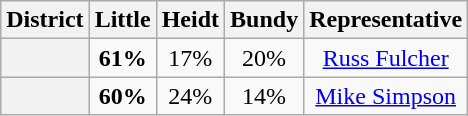<table class=wikitable>
<tr>
<th>District</th>
<th>Little</th>
<th>Heidt</th>
<th>Bundy</th>
<th>Representative</th>
</tr>
<tr align=center>
<th></th>
<td><strong>61%</strong></td>
<td>17%</td>
<td>20%</td>
<td><a href='#'>Russ Fulcher</a></td>
</tr>
<tr align=center>
<th></th>
<td><strong>60%</strong></td>
<td>24%</td>
<td>14%</td>
<td><a href='#'>Mike Simpson</a></td>
</tr>
</table>
